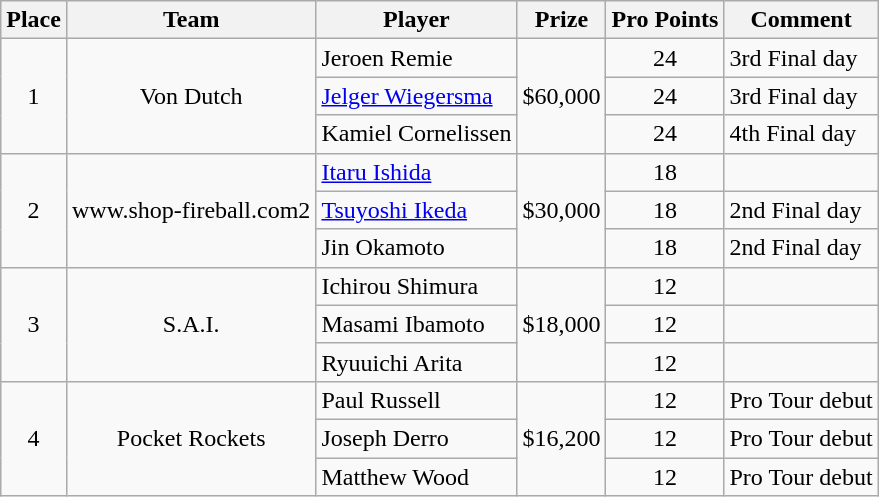<table class="wikitable">
<tr>
<th>Place</th>
<th>Team</th>
<th>Player</th>
<th>Prize</th>
<th>Pro Points</th>
<th>Comment</th>
</tr>
<tr>
<td align=center rowspan=3>1</td>
<td align=center rowspan=3>Von Dutch</td>
<td> Jeroen Remie</td>
<td align=center rowspan=3>$60,000</td>
<td align=center>24</td>
<td>3rd Final day</td>
</tr>
<tr>
<td> <a href='#'>Jelger Wiegersma</a></td>
<td align=center>24</td>
<td>3rd Final day</td>
</tr>
<tr>
<td> Kamiel Cornelissen</td>
<td align=center>24</td>
<td>4th Final day</td>
</tr>
<tr>
<td align=center rowspan=3>2</td>
<td align=center rowspan=3>www.shop-fireball.com2</td>
<td> <a href='#'>Itaru Ishida</a></td>
<td align=center rowspan=3>$30,000</td>
<td align=center>18</td>
<td></td>
</tr>
<tr>
<td> <a href='#'>Tsuyoshi Ikeda</a></td>
<td align=center>18</td>
<td>2nd Final day</td>
</tr>
<tr>
<td> Jin Okamoto</td>
<td align=center>18</td>
<td>2nd Final day</td>
</tr>
<tr>
<td align=center rowspan=3>3</td>
<td align=center rowspan=3>S.A.I.</td>
<td> Ichirou Shimura</td>
<td align=center rowspan=3>$18,000</td>
<td align=center>12</td>
<td></td>
</tr>
<tr>
<td> Masami Ibamoto</td>
<td align=center>12</td>
<td></td>
</tr>
<tr>
<td> Ryuuichi Arita</td>
<td align=center>12</td>
<td></td>
</tr>
<tr>
<td align=center rowspan=3>4</td>
<td align=center rowspan=3>Pocket Rockets</td>
<td> Paul Russell</td>
<td align=center rowspan=3>$16,200</td>
<td align=center>12</td>
<td>Pro Tour debut</td>
</tr>
<tr>
<td> Joseph Derro</td>
<td align=center>12</td>
<td>Pro Tour debut</td>
</tr>
<tr>
<td> Matthew Wood</td>
<td align=center>12</td>
<td>Pro Tour debut</td>
</tr>
</table>
